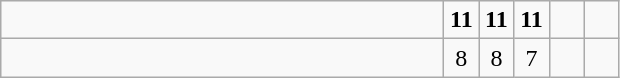<table class="wikitable">
<tr>
<td style="width:18em"><strong></strong></td>
<td align=center style="width:1em"><strong>11</strong></td>
<td align=center style="width:1em"><strong>11</strong></td>
<td align=center style="width:1em"><strong>11</strong></td>
<td align=center style="width:1em"></td>
<td align=center style="width:1em"></td>
</tr>
<tr>
<td style="width:18em"></td>
<td align=center style="width:1em">8</td>
<td align=center style="width:1em">8</td>
<td align=center style="width:1em">7</td>
<td align=center style="width:1em"></td>
<td align=center style="width:1em"></td>
</tr>
</table>
